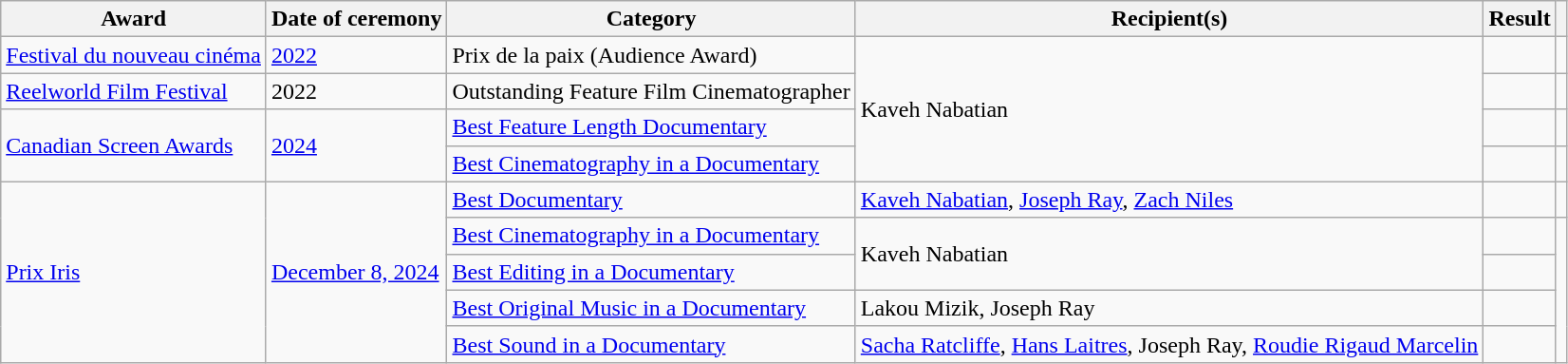<table class="wikitable plainrowheaders sortable">
<tr>
<th scope="col">Award</th>
<th scope="col">Date of ceremony</th>
<th scope="col">Category</th>
<th scope="col">Recipient(s)</th>
<th scope="col">Result</th>
<th scope="col" class="unsortable"></th>
</tr>
<tr>
<td><a href='#'>Festival du nouveau cinéma</a></td>
<td><a href='#'>2022</a></td>
<td>Prix de la paix (Audience Award)</td>
<td rowspan=4>Kaveh Nabatian</td>
<td></td>
<td></td>
</tr>
<tr>
<td><a href='#'>Reelworld Film Festival</a></td>
<td>2022</td>
<td>Outstanding Feature Film Cinematographer</td>
<td></td>
<td></td>
</tr>
<tr>
<td rowspan=2><a href='#'>Canadian Screen Awards</a></td>
<td rowspan=2><a href='#'>2024</a></td>
<td><a href='#'>Best Feature Length Documentary</a></td>
<td></td>
<td></td>
</tr>
<tr>
<td><a href='#'>Best Cinematography in a Documentary</a></td>
<td></td>
<td></td>
</tr>
<tr>
<td rowspan=5><a href='#'>Prix Iris</a></td>
<td rowspan=5><a href='#'>December 8, 2024</a></td>
<td><a href='#'>Best Documentary</a></td>
<td><a href='#'>Kaveh Nabatian</a>, <a href='#'>Joseph Ray</a>, <a href='#'>Zach Niles</a></td>
<td></td>
<td></td>
</tr>
<tr>
<td><a href='#'>Best Cinematography in a Documentary</a></td>
<td rowspan=2>Kaveh Nabatian</td>
<td></td>
<td rowspan=4></td>
</tr>
<tr>
<td><a href='#'>Best Editing in a Documentary</a></td>
<td></td>
</tr>
<tr>
<td><a href='#'>Best Original Music in a Documentary</a></td>
<td>Lakou Mizik, Joseph Ray</td>
<td></td>
</tr>
<tr>
<td><a href='#'>Best Sound in a Documentary</a></td>
<td><a href='#'>Sacha Ratcliffe</a>, <a href='#'>Hans Laitres</a>, Joseph Ray, <a href='#'>Roudie Rigaud Marcelin</a></td>
<td></td>
</tr>
</table>
